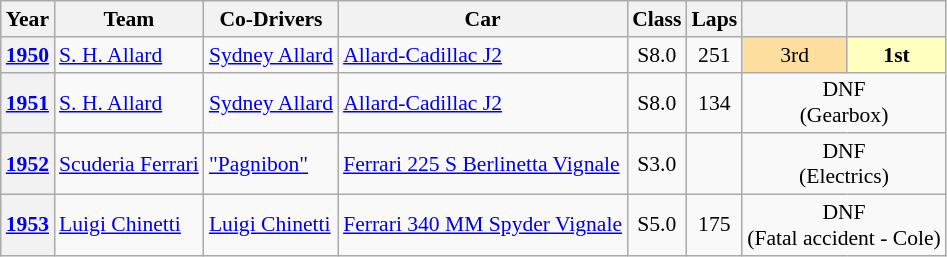<table class="wikitable" style="text-align:center; font-size:90%">
<tr>
<th>Year</th>
<th>Team</th>
<th>Co-Drivers</th>
<th>Car</th>
<th>Class</th>
<th>Laps</th>
<th></th>
<th></th>
</tr>
<tr>
<th><a href='#'>1950</a></th>
<td align="left"> <a href='#'>S. H. Allard</a></td>
<td align="left"> <a href='#'>Sydney Allard</a></td>
<td align="left"><a href='#'>Allard-Cadillac J2</a></td>
<td>S8.0</td>
<td>251</td>
<td style="background:#ffdf9f;">3rd</td>
<td style="background:#ffffbf;"><strong>1st</strong></td>
</tr>
<tr>
<th><a href='#'>1951</a></th>
<td align="left"> <a href='#'>S. H. Allard</a></td>
<td align="left"> <a href='#'>Sydney Allard</a></td>
<td align="left"><a href='#'>Allard-Cadillac J2</a></td>
<td>S8.0</td>
<td>134</td>
<td colspan=2>DNF<br>(Gearbox)</td>
</tr>
<tr>
<th><a href='#'>1952</a></th>
<td align="left"> <a href='#'>Scuderia Ferrari</a></td>
<td align="left"> <a href='#'>"Pagnibon"</a></td>
<td align="left"><a href='#'>Ferrari 225 S Berlinetta Vignale</a></td>
<td>S3.0</td>
<td></td>
<td colspan=2>DNF<br>(Electrics)</td>
</tr>
<tr>
<th><a href='#'>1953</a></th>
<td align="left"> <a href='#'>Luigi Chinetti</a></td>
<td align="left"> <a href='#'>Luigi Chinetti</a></td>
<td align="left"><a href='#'>Ferrari 340 MM Spyder Vignale</a></td>
<td>S5.0</td>
<td>175</td>
<td colspan=2>DNF<br>(Fatal accident - Cole)</td>
</tr>
</table>
